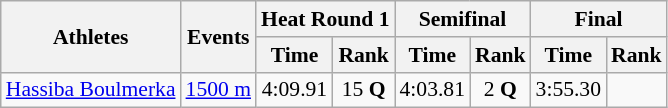<table class=wikitable style=font-size:90%>
<tr>
<th rowspan=2>Athletes</th>
<th rowspan=2>Events</th>
<th colspan=2>Heat Round 1</th>
<th colspan=2>Semifinal</th>
<th colspan=2>Final</th>
</tr>
<tr>
<th>Time</th>
<th>Rank</th>
<th>Time</th>
<th>Rank</th>
<th>Time</th>
<th>Rank</th>
</tr>
<tr>
<td><a href='#'>Hassiba Boulmerka</a></td>
<td><a href='#'>1500 m</a></td>
<td align=center>4:09.91</td>
<td align=center>15 <strong>Q</strong></td>
<td align=center>4:03.81</td>
<td align=center>2 <strong>Q</strong></td>
<td align=center>3:55.30</td>
<td align=center></td>
</tr>
</table>
